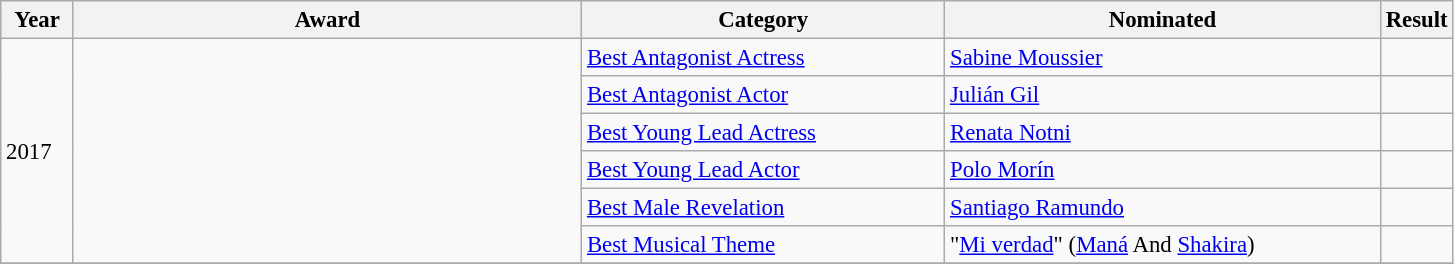<table class="wikitable" style="font-size: 95%;">
<tr align="center">
<th>Year</th>
<th width=35%>Award</th>
<th width=25%>Category</th>
<th width=30%>Nominated</th>
<th width=5%>Result</th>
</tr>
<tr>
<td rowspan="6">2017</td>
<td rowspan="6"></td>
<td><a href='#'>Best Antagonist Actress</a></td>
<td><a href='#'>Sabine Moussier</a></td>
<td></td>
</tr>
<tr>
<td><a href='#'>Best Antagonist Actor</a></td>
<td><a href='#'>Julián Gil</a></td>
<td></td>
</tr>
<tr>
<td><a href='#'>Best Young Lead Actress</a></td>
<td><a href='#'>Renata Notni</a></td>
<td></td>
</tr>
<tr>
<td><a href='#'>Best Young Lead Actor</a></td>
<td><a href='#'>Polo Morín</a></td>
<td></td>
</tr>
<tr>
<td><a href='#'>Best Male Revelation</a></td>
<td><a href='#'>Santiago Ramundo</a></td>
<td></td>
</tr>
<tr>
<td><a href='#'>Best Musical Theme</a></td>
<td>"<a href='#'>Mi verdad</a>" (<a href='#'>Maná</a> And <a href='#'>Shakira</a>)</td>
<td></td>
</tr>
<tr>
</tr>
</table>
